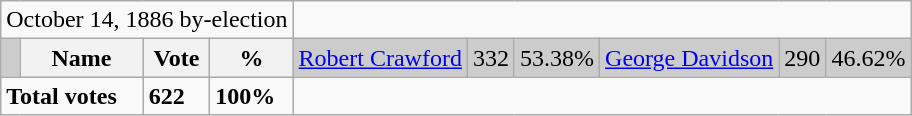<table class="wikitable">
<tr>
<td colspan=4 align=center>October 14, 1886 by-election</td>
</tr>
<tr bgcolor="CCCCCC">
<td></td>
<th>Name</th>
<th>Vote</th>
<th>%<br></th>
<td><a href='#'>Robert Crawford</a></td>
<td>332</td>
<td>53.38%<br></td>
<td><a href='#'>George Davidson</a></td>
<td>290</td>
<td>46.62%</td>
</tr>
<tr>
<td colspan=2><strong>Total votes</strong></td>
<td><strong>622</strong></td>
<td><strong>100%</strong></td>
</tr>
</table>
